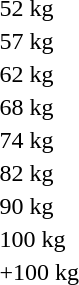<table>
<tr>
<td rowspan=2>52 kg</td>
<td rowspan=2></td>
<td rowspan=2></td>
<td></td>
</tr>
<tr>
<td></td>
</tr>
<tr>
<td rowspan=2>57 kg</td>
<td rowspan=2></td>
<td rowspan=2></td>
<td></td>
</tr>
<tr>
<td></td>
</tr>
<tr>
<td rowspan=2>62 kg</td>
<td rowspan=2></td>
<td rowspan=2></td>
<td></td>
</tr>
<tr>
<td></td>
</tr>
<tr>
<td rowspan=2>68 kg</td>
<td rowspan=2></td>
<td rowspan=2></td>
<td></td>
</tr>
<tr>
<td></td>
</tr>
<tr>
<td rowspan=2>74 kg</td>
<td rowspan=2></td>
<td rowspan=2></td>
<td></td>
</tr>
<tr>
<td></td>
</tr>
<tr>
<td rowspan=2>82 kg</td>
<td rowspan=2></td>
<td rowspan=2></td>
<td></td>
</tr>
<tr>
<td></td>
</tr>
<tr>
<td rowspan=2>90 kg</td>
<td rowspan=2></td>
<td rowspan=2></td>
<td></td>
</tr>
<tr>
<td></td>
</tr>
<tr>
<td rowspan=2>100 kg</td>
<td rowspan=2></td>
<td rowspan=2></td>
<td></td>
</tr>
<tr>
<td></td>
</tr>
<tr>
<td rowspan=2>+100 kg</td>
<td rowspan=2></td>
<td rowspan=2></td>
<td></td>
</tr>
<tr>
<td></td>
</tr>
</table>
